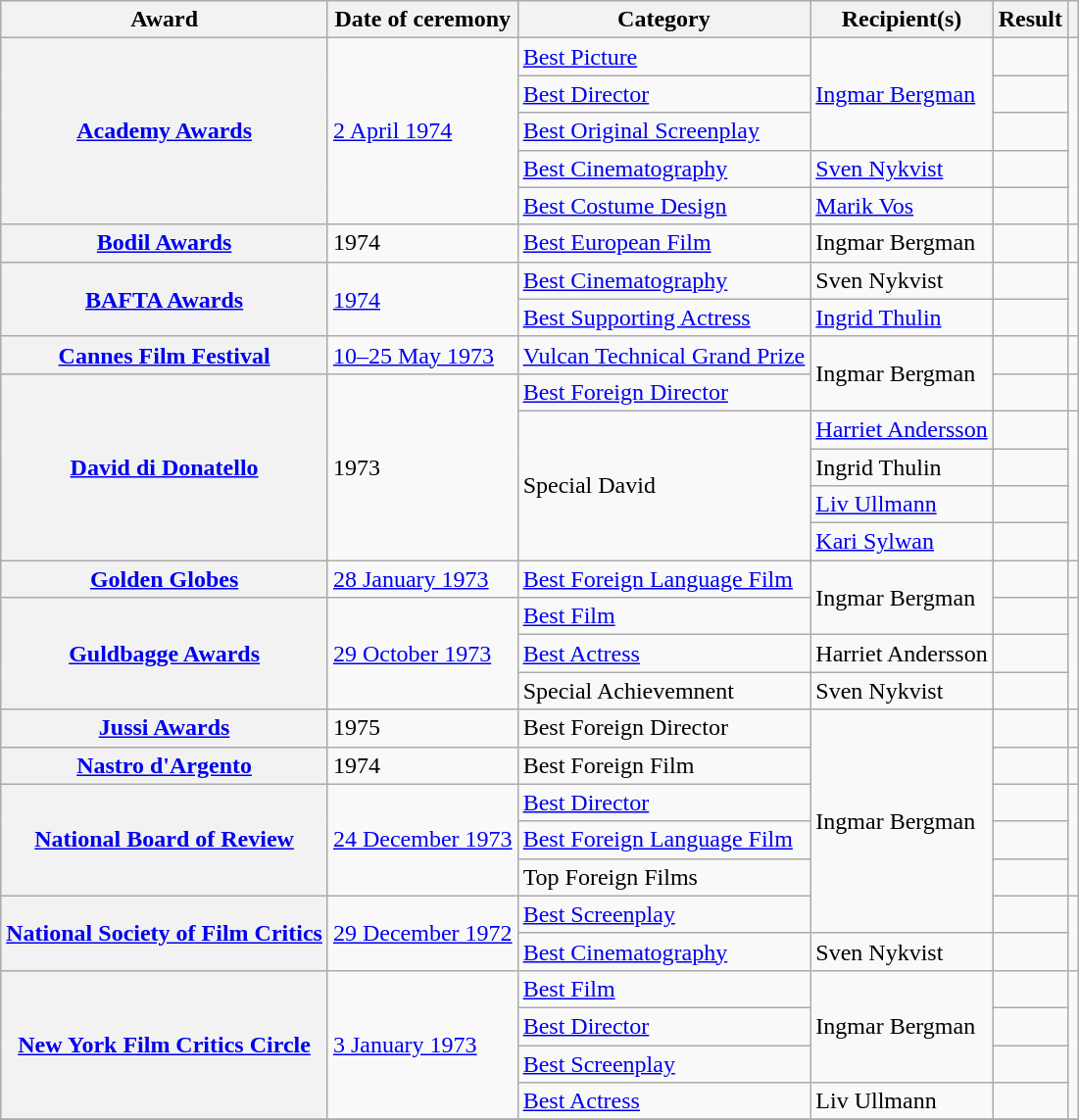<table class="wikitable plainrowheaders sortable">
<tr>
<th scope="col">Award</th>
<th scope="col">Date of ceremony</th>
<th scope="col">Category</th>
<th scope="col">Recipient(s)</th>
<th scope="col">Result</th>
<th scope="col" class="unsortable"></th>
</tr>
<tr>
<th scope="row" rowspan=5><a href='#'>Academy Awards</a></th>
<td rowspan="5"><a href='#'>2 April 1974</a></td>
<td><a href='#'>Best Picture</a></td>
<td rowspan="3"><a href='#'>Ingmar Bergman</a></td>
<td></td>
<td rowspan="5"></td>
</tr>
<tr>
<td><a href='#'>Best Director</a></td>
<td></td>
</tr>
<tr>
<td><a href='#'>Best Original Screenplay</a></td>
<td></td>
</tr>
<tr>
<td><a href='#'>Best Cinematography</a></td>
<td><a href='#'>Sven Nykvist</a></td>
<td></td>
</tr>
<tr>
<td><a href='#'>Best Costume Design</a></td>
<td><a href='#'>Marik Vos</a></td>
<td></td>
</tr>
<tr>
<th scope="row"><a href='#'>Bodil Awards</a></th>
<td rowspan="1">1974</td>
<td><a href='#'>Best European Film</a></td>
<td rowspan="1">Ingmar Bergman</td>
<td></td>
<td rowspan="1"></td>
</tr>
<tr>
<th scope="row" rowspan=2><a href='#'>BAFTA Awards</a></th>
<td rowspan="2"><a href='#'>1974</a></td>
<td><a href='#'>Best Cinematography</a></td>
<td>Sven Nykvist</td>
<td></td>
<td rowspan="2"></td>
</tr>
<tr>
<td><a href='#'>Best Supporting Actress</a></td>
<td><a href='#'>Ingrid Thulin</a></td>
<td></td>
</tr>
<tr>
<th scope="row"><a href='#'>Cannes Film Festival</a></th>
<td rowspan="1"><a href='#'>10–25 May 1973</a></td>
<td><a href='#'>Vulcan Technical Grand Prize</a></td>
<td rowspan="2">Ingmar Bergman</td>
<td></td>
<td rowspan="1"></td>
</tr>
<tr>
<th scope="row" rowspan=5><a href='#'>David di Donatello</a></th>
<td rowspan="5">1973</td>
<td><a href='#'>Best Foreign Director</a></td>
<td></td>
<td rowspan="1"></td>
</tr>
<tr>
<td rowspan="4">Special David</td>
<td><a href='#'>Harriet Andersson</a></td>
<td></td>
<td rowspan="4"></td>
</tr>
<tr>
<td>Ingrid Thulin</td>
<td></td>
</tr>
<tr>
<td><a href='#'>Liv Ullmann</a></td>
<td></td>
</tr>
<tr>
<td><a href='#'>Kari Sylwan</a></td>
<td></td>
</tr>
<tr>
<th scope="row"><a href='#'>Golden Globes</a></th>
<td rowspan="1"><a href='#'>28 January 1973</a></td>
<td><a href='#'>Best Foreign Language Film</a></td>
<td rowspan="2">Ingmar Bergman</td>
<td></td>
<td rowspan="1"></td>
</tr>
<tr>
<th scope="row" rowspan=3><a href='#'>Guldbagge Awards</a></th>
<td rowspan="3"><a href='#'>29 October 1973</a></td>
<td><a href='#'>Best Film</a></td>
<td></td>
<td rowspan="3"></td>
</tr>
<tr>
<td><a href='#'>Best Actress</a></td>
<td>Harriet Andersson</td>
<td></td>
</tr>
<tr>
<td>Special Achievemnent</td>
<td>Sven Nykvist</td>
<td></td>
</tr>
<tr>
<th scope="row"><a href='#'>Jussi Awards</a></th>
<td rowspan="1">1975</td>
<td>Best Foreign Director</td>
<td rowspan="6">Ingmar Bergman</td>
<td></td>
<td rowspan="1"></td>
</tr>
<tr>
<th scope="row"><a href='#'>Nastro d'Argento</a></th>
<td rowspan="1">1974</td>
<td>Best Foreign Film</td>
<td></td>
<td rowspan="1"></td>
</tr>
<tr>
<th scope="row" rowspan=3><a href='#'>National Board of Review</a></th>
<td rowspan="3"><a href='#'>24 December 1973</a></td>
<td><a href='#'>Best Director</a></td>
<td></td>
<td rowspan="3"></td>
</tr>
<tr>
<td><a href='#'>Best Foreign Language Film</a></td>
<td></td>
</tr>
<tr>
<td>Top Foreign Films</td>
<td></td>
</tr>
<tr>
<th scope="row" rowspan=2><a href='#'>National Society of Film Critics</a></th>
<td rowspan="2"><a href='#'>29 December 1972</a></td>
<td><a href='#'>Best Screenplay</a></td>
<td></td>
<td rowspan="2"></td>
</tr>
<tr>
<td><a href='#'>Best Cinematography</a></td>
<td>Sven Nykvist</td>
<td></td>
</tr>
<tr>
<th scope="row" rowspan=4><a href='#'>New York Film Critics Circle</a></th>
<td rowspan="4"><a href='#'>3 January 1973</a></td>
<td><a href='#'>Best Film</a></td>
<td rowspan="3">Ingmar Bergman</td>
<td></td>
<td rowspan="4"></td>
</tr>
<tr>
<td><a href='#'>Best Director</a></td>
<td></td>
</tr>
<tr>
<td><a href='#'>Best Screenplay</a></td>
<td></td>
</tr>
<tr>
<td><a href='#'>Best Actress</a></td>
<td>Liv Ullmann</td>
<td></td>
</tr>
<tr>
</tr>
</table>
